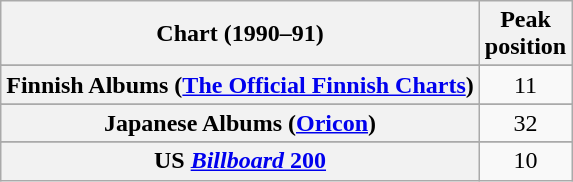<table class="wikitable sortable plainrowheaders" style="text-align:center;">
<tr>
<th>Chart (1990–91)</th>
<th>Peak<br>position</th>
</tr>
<tr>
</tr>
<tr>
</tr>
<tr>
</tr>
<tr>
</tr>
<tr>
<th scope="row">Finnish Albums (<a href='#'>The Official Finnish Charts</a>)</th>
<td align="center">11</td>
</tr>
<tr>
</tr>
<tr>
<th scope="row">Japanese Albums (<a href='#'>Oricon</a>)</th>
<td>32</td>
</tr>
<tr>
</tr>
<tr>
</tr>
<tr>
</tr>
<tr>
</tr>
<tr>
</tr>
<tr>
<th scope="row">US <a href='#'><em>Billboard</em> 200</a></th>
<td>10</td>
</tr>
</table>
